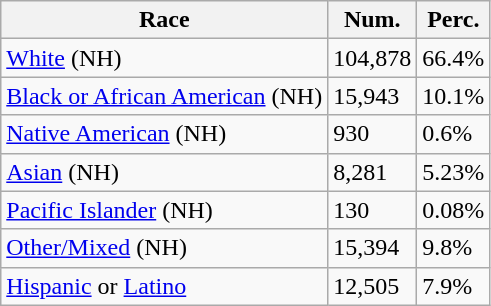<table class="wikitable">
<tr>
<th>Race</th>
<th>Num.</th>
<th>Perc.</th>
</tr>
<tr>
<td><a href='#'>White</a> (NH)</td>
<td>104,878</td>
<td>66.4%</td>
</tr>
<tr>
<td><a href='#'>Black or African American</a> (NH)</td>
<td>15,943</td>
<td>10.1%</td>
</tr>
<tr>
<td><a href='#'>Native American</a> (NH)</td>
<td>930</td>
<td>0.6%</td>
</tr>
<tr>
<td><a href='#'>Asian</a> (NH)</td>
<td>8,281</td>
<td>5.23%</td>
</tr>
<tr>
<td><a href='#'>Pacific Islander</a> (NH)</td>
<td>130</td>
<td>0.08%</td>
</tr>
<tr>
<td><a href='#'>Other/Mixed</a> (NH)</td>
<td>15,394</td>
<td>9.8%</td>
</tr>
<tr>
<td><a href='#'>Hispanic</a> or <a href='#'>Latino</a></td>
<td>12,505</td>
<td>7.9%</td>
</tr>
</table>
